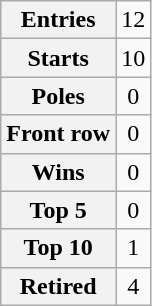<table class="wikitable" style="text-align:center">
<tr>
<th>Entries</th>
<td>12</td>
</tr>
<tr>
<th>Starts</th>
<td>10</td>
</tr>
<tr>
<th>Poles</th>
<td>0</td>
</tr>
<tr>
<th>Front row</th>
<td>0</td>
</tr>
<tr>
<th>Wins</th>
<td>0</td>
</tr>
<tr>
<th>Top 5</th>
<td>0</td>
</tr>
<tr>
<th>Top 10</th>
<td>1</td>
</tr>
<tr>
<th>Retired</th>
<td>4</td>
</tr>
</table>
